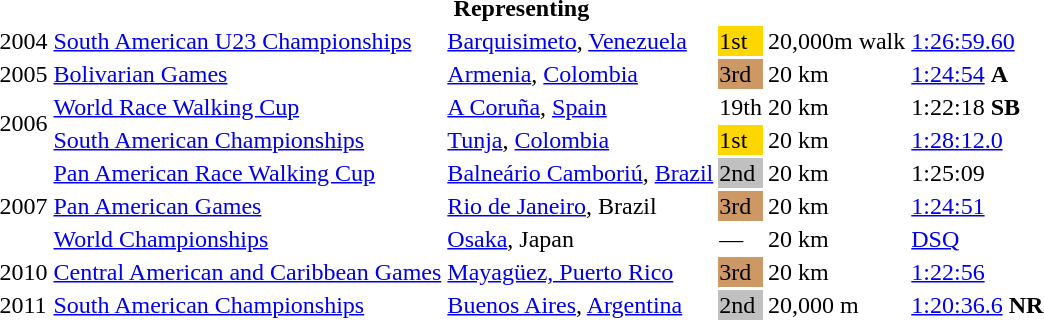<table>
<tr>
<th colspan="6">Representing </th>
</tr>
<tr>
<td>2004</td>
<td><a href='#'>South American U23 Championships</a></td>
<td><a href='#'>Barquisimeto</a>, <a href='#'>Venezuela</a></td>
<td bgcolor=gold>1st</td>
<td>20,000m walk</td>
<td><a href='#'>1:26:59.60</a></td>
</tr>
<tr>
<td>2005</td>
<td><a href='#'>Bolivarian Games</a></td>
<td><a href='#'>Armenia</a>, <a href='#'>Colombia</a></td>
<td bgcolor=cc9966>3rd</td>
<td>20 km</td>
<td><a href='#'>1:24:54</a> <strong>A</strong></td>
</tr>
<tr>
<td rowspan=2>2006</td>
<td><a href='#'>World Race Walking Cup</a></td>
<td><a href='#'>A Coruña</a>, <a href='#'>Spain</a></td>
<td>19th</td>
<td>20 km</td>
<td>1:22:18 <strong>SB</strong></td>
</tr>
<tr>
<td><a href='#'>South American Championships</a></td>
<td><a href='#'>Tunja</a>, <a href='#'>Colombia</a></td>
<td bgcolor="gold">1st</td>
<td>20 km</td>
<td><a href='#'>1:28:12.0</a></td>
</tr>
<tr>
<td rowspan=3>2007</td>
<td><a href='#'>Pan American Race Walking Cup</a></td>
<td><a href='#'>Balneário Camboriú</a>, <a href='#'>Brazil</a></td>
<td bgcolor="silver">2nd</td>
<td>20 km</td>
<td>1:25:09</td>
</tr>
<tr>
<td><a href='#'>Pan American Games</a></td>
<td><a href='#'>Rio de Janeiro</a>, Brazil</td>
<td bgcolor="cc9966">3rd</td>
<td>20 km</td>
<td><a href='#'>1:24:51</a></td>
</tr>
<tr>
<td><a href='#'>World Championships</a></td>
<td><a href='#'>Osaka</a>, Japan</td>
<td>—</td>
<td>20 km</td>
<td><a href='#'>DSQ</a></td>
</tr>
<tr>
<td>2010</td>
<td><a href='#'>Central American and Caribbean Games</a></td>
<td><a href='#'>Mayagüez, Puerto Rico</a></td>
<td bgcolor="cc9966">3rd</td>
<td>20 km</td>
<td><a href='#'>1:22:56</a></td>
</tr>
<tr>
<td>2011</td>
<td><a href='#'>South American Championships</a></td>
<td><a href='#'>Buenos Aires</a>, <a href='#'>Argentina</a></td>
<td bgcolor="silver">2nd</td>
<td>20,000 m</td>
<td><a href='#'>1:20:36.6</a> <strong>NR</strong></td>
</tr>
</table>
